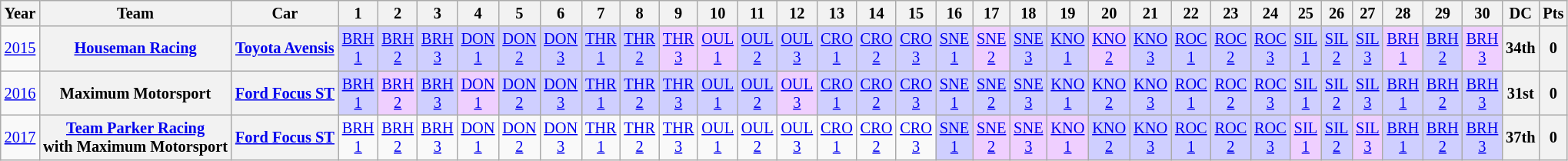<table class="wikitable" style="text-align:center; font-size:85%">
<tr>
<th>Year</th>
<th>Team</th>
<th>Car</th>
<th>1</th>
<th>2</th>
<th>3</th>
<th>4</th>
<th>5</th>
<th>6</th>
<th>7</th>
<th>8</th>
<th>9</th>
<th>10</th>
<th>11</th>
<th>12</th>
<th>13</th>
<th>14</th>
<th>15</th>
<th>16</th>
<th>17</th>
<th>18</th>
<th>19</th>
<th>20</th>
<th>21</th>
<th>22</th>
<th>23</th>
<th>24</th>
<th>25</th>
<th>26</th>
<th>27</th>
<th>28</th>
<th>29</th>
<th>30</th>
<th>DC</th>
<th>Pts</th>
</tr>
<tr>
<td><a href='#'>2015</a></td>
<th nowrap><a href='#'>Houseman Racing</a></th>
<th nowrap><a href='#'>Toyota Avensis</a></th>
<td style="background:#CFCFFF;"><a href='#'>BRH<br>1</a><br></td>
<td style="background:#CFCFFF;"><a href='#'>BRH<br>2</a><br></td>
<td style="background:#CFCFFF;"><a href='#'>BRH<br>3</a><br></td>
<td style="background:#CFCFFF;"><a href='#'>DON<br>1</a><br></td>
<td style="background:#CFCFFF;"><a href='#'>DON<br>2</a><br></td>
<td style="background:#CFCFFF;"><a href='#'>DON<br>3</a><br></td>
<td style="background:#CFCFFF;"><a href='#'>THR<br>1</a><br></td>
<td style="background:#CFCFFF;"><a href='#'>THR<br>2</a><br></td>
<td style="background:#EFCFFF;"><a href='#'>THR<br>3</a><br></td>
<td style="background:#EFCFFF;"><a href='#'>OUL<br>1</a><br></td>
<td style="background:#CFCFFF;"><a href='#'>OUL<br>2</a><br></td>
<td style="background:#CFCFFF;"><a href='#'>OUL<br>3</a><br></td>
<td style="background:#CFCFFF;"><a href='#'>CRO<br>1</a><br></td>
<td style="background:#CFCFFF;"><a href='#'>CRO<br>2</a><br></td>
<td style="background:#CFCFFF;"><a href='#'>CRO<br>3</a><br></td>
<td style="background:#CFCFFF;"><a href='#'>SNE<br>1</a><br></td>
<td style="background:#EFCFFF;"><a href='#'>SNE<br>2</a><br></td>
<td style="background:#CFCFFF;"><a href='#'>SNE<br>3</a><br></td>
<td style="background:#CFCFFF;"><a href='#'>KNO<br>1</a><br></td>
<td style="background:#EFCFFF;"><a href='#'>KNO<br>2</a><br></td>
<td style="background:#CFCFFF;"><a href='#'>KNO<br>3</a><br></td>
<td style="background:#CFCFFF;"><a href='#'>ROC<br>1</a><br></td>
<td style="background:#CFCFFF;"><a href='#'>ROC<br>2</a><br></td>
<td style="background:#CFCFFF;"><a href='#'>ROC<br>3</a><br></td>
<td style="background:#CFCFFF;"><a href='#'>SIL<br>1</a><br></td>
<td style="background:#CFCFFF;"><a href='#'>SIL<br>2</a><br></td>
<td style="background:#CFCFFF;"><a href='#'>SIL<br>3</a><br></td>
<td style="background:#EFCFFF;"><a href='#'>BRH<br>1</a><br></td>
<td style="background:#CFCFFF;"><a href='#'>BRH<br>2</a><br></td>
<td style="background:#EFCFFF;"><a href='#'>BRH<br>3</a><br></td>
<th>34th</th>
<th>0</th>
</tr>
<tr>
<td><a href='#'>2016</a></td>
<th nowrap>Maximum Motorsport</th>
<th nowrap><a href='#'>Ford Focus ST</a></th>
<td style="background:#CFCFFF;"><a href='#'>BRH<br>1</a><br></td>
<td style="background:#EFCFFF;"><a href='#'>BRH<br>2</a><br></td>
<td style="background:#CFCFFF;"><a href='#'>BRH<br>3</a><br></td>
<td style="background:#EFCFFF;"><a href='#'>DON<br>1</a><br></td>
<td style="background:#CFCFFF;"><a href='#'>DON<br>2</a><br></td>
<td style="background:#CFCFFF;"><a href='#'>DON<br>3</a><br></td>
<td style="background:#CFCFFF;"><a href='#'>THR<br>1</a><br></td>
<td style="background:#CFCFFF;"><a href='#'>THR<br>2</a><br></td>
<td style="background:#CFCFFF;"><a href='#'>THR<br>3</a><br></td>
<td style="background:#CFCFFF;"><a href='#'>OUL<br>1</a><br></td>
<td style="background:#CFCFFF;"><a href='#'>OUL<br>2</a><br></td>
<td style="background:#EFCFFF;"><a href='#'>OUL<br>3</a><br></td>
<td style="background:#CFCFFF;"><a href='#'>CRO<br>1</a><br></td>
<td style="background:#CFCFFF;"><a href='#'>CRO<br>2</a><br></td>
<td style="background:#CFCFFF;"><a href='#'>CRO<br>3</a><br></td>
<td style="background:#CFCFFF;"><a href='#'>SNE<br>1</a><br></td>
<td style="background:#CFCFFF;"><a href='#'>SNE<br>2</a><br></td>
<td style="background:#CFCFFF;"><a href='#'>SNE<br>3</a><br></td>
<td style="background:#CFCFFF;"><a href='#'>KNO<br>1</a><br></td>
<td style="background:#CFCFFF;"><a href='#'>KNO<br>2</a><br></td>
<td style="background:#CFCFFF;"><a href='#'>KNO<br>3</a><br></td>
<td style="background:#CFCFFF;"><a href='#'>ROC<br>1</a><br></td>
<td style="background:#CFCFFF;"><a href='#'>ROC<br>2</a><br></td>
<td style="background:#CFCFFF;"><a href='#'>ROC<br>3</a><br></td>
<td style="background:#CFCFFF;"><a href='#'>SIL<br>1</a><br></td>
<td style="background:#CFCFFF;"><a href='#'>SIL<br>2</a><br></td>
<td style="background:#CFCFFF;"><a href='#'>SIL<br>3</a><br></td>
<td style="background:#CFCFFF;"><a href='#'>BRH<br>1</a><br></td>
<td style="background:#CFCFFF;"><a href='#'>BRH<br>2</a><br></td>
<td style="background:#CFCFFF;"><a href='#'>BRH<br>3</a><br></td>
<th>31st</th>
<th>0</th>
</tr>
<tr>
<td><a href='#'>2017</a></td>
<th nowrap><a href='#'>Team Parker Racing</a><br>with Maximum Motorsport</th>
<th nowrap><a href='#'>Ford Focus ST</a></th>
<td><a href='#'>BRH<br>1</a></td>
<td><a href='#'>BRH<br>2</a></td>
<td><a href='#'>BRH<br>3</a></td>
<td><a href='#'>DON<br>1</a></td>
<td><a href='#'>DON<br>2</a></td>
<td><a href='#'>DON<br>3</a></td>
<td><a href='#'>THR<br>1</a></td>
<td><a href='#'>THR<br>2</a></td>
<td><a href='#'>THR<br>3</a></td>
<td><a href='#'>OUL<br>1</a></td>
<td><a href='#'>OUL<br>2</a></td>
<td><a href='#'>OUL<br>3</a></td>
<td><a href='#'>CRO<br>1</a></td>
<td><a href='#'>CRO<br>2</a></td>
<td><a href='#'>CRO<br>3</a></td>
<td style="background:#CFCFFF;"><a href='#'>SNE<br>1</a><br></td>
<td style="background:#EFCFFF;"><a href='#'>SNE<br>2</a><br></td>
<td style="background:#EFCFFF;"><a href='#'>SNE<br>3</a><br></td>
<td style="background:#EFCFFF;"><a href='#'>KNO<br>1</a><br></td>
<td style="background:#CFCFFF;"><a href='#'>KNO<br>2</a><br></td>
<td style="background:#CFCFFF;"><a href='#'>KNO<br>3</a><br></td>
<td style="background:#CFCFFF;"><a href='#'>ROC<br>1</a><br></td>
<td style="background:#CFCFFF;"><a href='#'>ROC<br>2</a><br></td>
<td style="background:#CFCFFF;"><a href='#'>ROC<br>3</a><br></td>
<td style="background:#EFCFFF;"><a href='#'>SIL<br>1</a><br></td>
<td style="background:#CFCFFF;"><a href='#'>SIL<br>2</a><br></td>
<td style="background:#EFCFFF;"><a href='#'>SIL<br>3</a><br></td>
<td style="background:#CFCFFF;"><a href='#'>BRH<br>1</a><br></td>
<td style="background:#CFCFFF;"><a href='#'>BRH<br>2</a><br></td>
<td style="background:#CFCFFF;"><a href='#'>BRH<br>3</a><br></td>
<th>37th</th>
<th>0</th>
</tr>
</table>
